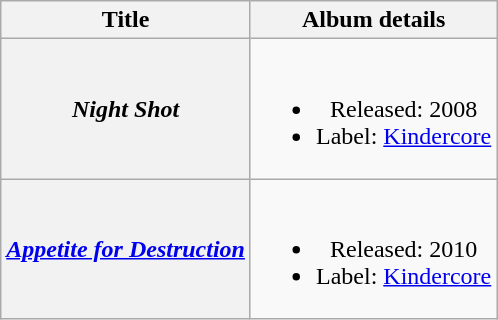<table class="wikitable plainrowheaders" style="text-align:center;">
<tr>
<th scope="col">Title</th>
<th scope="col">Album details</th>
</tr>
<tr>
<th scope="row"><em>Night Shot</em></th>
<td><br><ul><li>Released: 2008</li><li>Label: <a href='#'>Kindercore</a></li></ul></td>
</tr>
<tr>
<th scope="row"><em><a href='#'>Appetite for Destruction</a></em></th>
<td><br><ul><li>Released: 2010</li><li>Label: <a href='#'>Kindercore</a></li></ul></td>
</tr>
</table>
